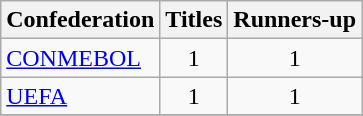<table class="wikitable sortable" style="text-align:center">
<tr>
<th>Confederation</th>
<th data-sort-type="number">Titles</th>
<th data-sort-type="number">Runners-up</th>
</tr>
<tr>
<td align=left><a href='#'>CONMEBOL</a></td>
<td>1</td>
<td>1</td>
</tr>
<tr>
<td align=left><a href='#'>UEFA</a></td>
<td>1</td>
<td>1</td>
</tr>
<tr>
</tr>
</table>
